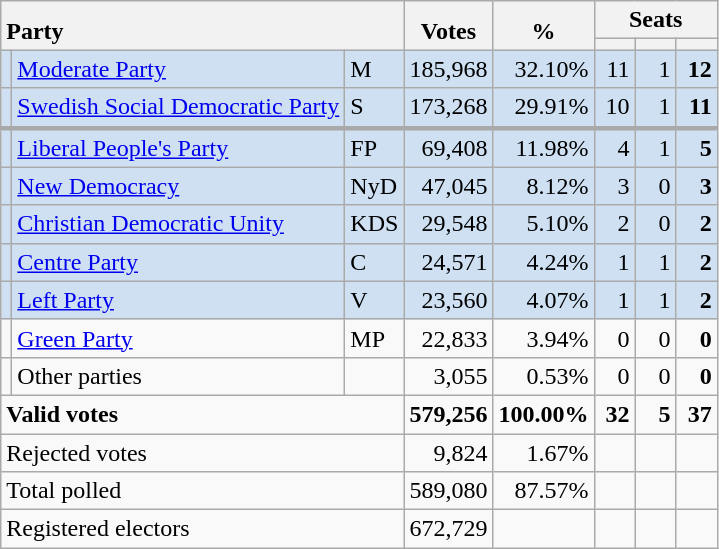<table class="wikitable" border="1" style="text-align:right;">
<tr>
<th style="text-align:left;" valign=bottom rowspan=2 colspan=3>Party</th>
<th align=center valign=bottom rowspan=2 width="50">Votes</th>
<th align=center valign=bottom rowspan=2 width="50">%</th>
<th colspan=3>Seats</th>
</tr>
<tr>
<th align=center valign=bottom width="20"><small></small></th>
<th align=center valign=bottom width="20"><small><a href='#'></a></small></th>
<th align=center valign=bottom width="20"><small></small></th>
</tr>
<tr style="background:#CEE0F2;">
<td></td>
<td align=left><a href='#'>Moderate Party</a></td>
<td align=left>M</td>
<td>185,968</td>
<td>32.10%</td>
<td>11</td>
<td>1</td>
<td><strong>12</strong></td>
</tr>
<tr style="background:#CEE0F2;">
<td></td>
<td align=left style="white-space: nowrap;"><a href='#'>Swedish Social Democratic Party</a></td>
<td align=left>S</td>
<td>173,268</td>
<td>29.91%</td>
<td>10</td>
<td>1</td>
<td><strong>11</strong></td>
</tr>
<tr style="background:#CEE0F2; border-top:3px solid darkgray;">
<td></td>
<td align=left><a href='#'>Liberal People's Party</a></td>
<td align=left>FP</td>
<td>69,408</td>
<td>11.98%</td>
<td>4</td>
<td>1</td>
<td><strong>5</strong></td>
</tr>
<tr style="background:#CEE0F2;">
<td></td>
<td align=left><a href='#'>New Democracy</a></td>
<td align=left>NyD</td>
<td>47,045</td>
<td>8.12%</td>
<td>3</td>
<td>0</td>
<td><strong>3</strong></td>
</tr>
<tr style="background:#CEE0F2;">
<td></td>
<td align=left><a href='#'>Christian Democratic Unity</a></td>
<td align=left>KDS</td>
<td>29,548</td>
<td>5.10%</td>
<td>2</td>
<td>0</td>
<td><strong>2</strong></td>
</tr>
<tr style="background:#CEE0F2;">
<td></td>
<td align=left><a href='#'>Centre Party</a></td>
<td align=left>C</td>
<td>24,571</td>
<td>4.24%</td>
<td>1</td>
<td>1</td>
<td><strong>2</strong></td>
</tr>
<tr style="background:#CEE0F2;">
<td></td>
<td align=left><a href='#'>Left Party</a></td>
<td align=left>V</td>
<td>23,560</td>
<td>4.07%</td>
<td>1</td>
<td>1</td>
<td><strong>2</strong></td>
</tr>
<tr>
<td></td>
<td align=left><a href='#'>Green Party</a></td>
<td align=left>MP</td>
<td>22,833</td>
<td>3.94%</td>
<td>0</td>
<td>0</td>
<td><strong>0</strong></td>
</tr>
<tr>
<td></td>
<td align=left>Other parties</td>
<td></td>
<td>3,055</td>
<td>0.53%</td>
<td>0</td>
<td>0</td>
<td><strong>0</strong></td>
</tr>
<tr style="font-weight:bold">
<td align=left colspan=3>Valid votes</td>
<td>579,256</td>
<td>100.00%</td>
<td>32</td>
<td>5</td>
<td>37</td>
</tr>
<tr>
<td align=left colspan=3>Rejected votes</td>
<td>9,824</td>
<td>1.67%</td>
<td></td>
<td></td>
<td></td>
</tr>
<tr>
<td align=left colspan=3>Total polled</td>
<td>589,080</td>
<td>87.57%</td>
<td></td>
<td></td>
<td></td>
</tr>
<tr>
<td align=left colspan=3>Registered electors</td>
<td>672,729</td>
<td></td>
<td></td>
<td></td>
<td></td>
</tr>
</table>
